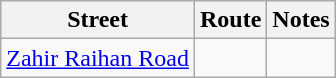<table class="wikitable">
<tr>
<th>Street</th>
<th>Route</th>
<th>Notes</th>
</tr>
<tr>
<td><a href='#'>Zahir Raihan Road</a></td>
<td></td>
<td></td>
</tr>
</table>
